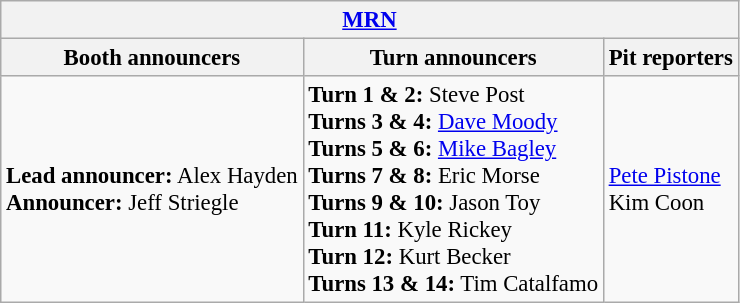<table class="wikitable" style="font-size: 95%">
<tr>
<th colspan="3"><a href='#'>MRN</a></th>
</tr>
<tr>
<th>Booth announcers</th>
<th>Turn announcers</th>
<th>Pit reporters</th>
</tr>
<tr>
<td><strong>Lead announcer:</strong> Alex Hayden<br><strong>Announcer:</strong> Jeff Striegle</td>
<td><strong>Turn 1 & 2:</strong> Steve Post<br><strong>Turns 3 & 4:</strong> <a href='#'>Dave Moody</a><br><strong>Turns 5 & 6:</strong> <a href='#'>Mike Bagley</a><br><strong>Turns 7 & 8:</strong> Eric Morse<br><strong>Turns 9 & 10:</strong> Jason Toy<br><strong>Turn 11:</strong> Kyle Rickey<br><strong>Turn 12:</strong> Kurt Becker<br><strong>Turns 13 & 14:</strong> Tim Catalfamo</td>
<td><a href='#'>Pete Pistone</a><br>Kim Coon</td>
</tr>
</table>
